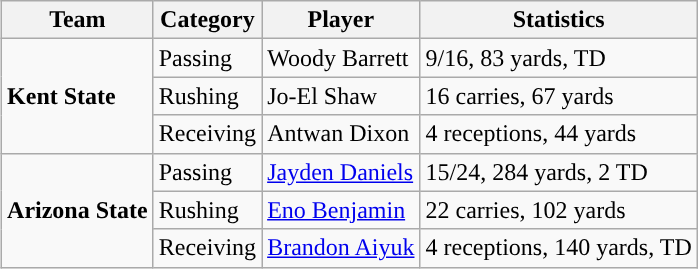<table class="wikitable" style="float: right;">
<tr>
<th>Team</th>
<th>Category</th>
<th>Player</th>
<th>Statistics</th>
</tr>
<tr>
<td rowspan=3><strong>Kent State</strong></td>
<td>Passing</td>
<td>Woody Barrett</td>
<td>9/16, 83 yards, TD</td>
</tr>
<tr>
<td>Rushing</td>
<td>Jo-El Shaw</td>
<td>16 carries, 67 yards</td>
</tr>
<tr>
<td>Receiving</td>
<td>Antwan Dixon</td>
<td>4 receptions, 44 yards</td>
</tr>
<tr>
<td rowspan=3><strong>Arizona State</strong></td>
<td>Passing</td>
<td><a href='#'>Jayden Daniels</a></td>
<td>15/24, 284 yards, 2 TD</td>
</tr>
<tr>
<td>Rushing</td>
<td><a href='#'>Eno Benjamin</a></td>
<td>22 carries, 102 yards</td>
</tr>
<tr>
<td>Receiving</td>
<td><a href='#'>Brandon Aiyuk</a></td>
<td>4 receptions, 140 yards, TD</td>
</tr>
</table>
